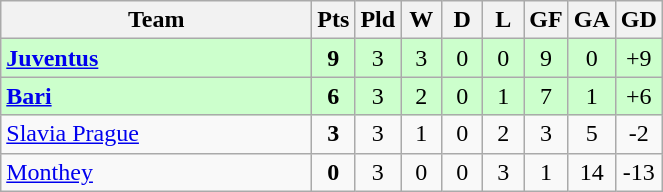<table class="wikitable" style="text-align:center;">
<tr>
<th width=200>Team</th>
<th width=20>Pts</th>
<th width=20>Pld</th>
<th width=20>W</th>
<th width=20>D</th>
<th width=20>L</th>
<th width=20>GF</th>
<th width=20>GA</th>
<th width=20>GD</th>
</tr>
<tr style="background:#ccffcc">
<td style="text-align:left"><strong> <a href='#'>Juventus</a></strong></td>
<td><strong>9</strong></td>
<td>3</td>
<td>3</td>
<td>0</td>
<td>0</td>
<td>9</td>
<td>0</td>
<td>+9</td>
</tr>
<tr style="background:#ccffcc">
<td style="text-align:left"><strong> <a href='#'>Bari</a></strong></td>
<td><strong>6</strong></td>
<td>3</td>
<td>2</td>
<td>0</td>
<td>1</td>
<td>7</td>
<td>1</td>
<td>+6</td>
</tr>
<tr>
<td style="text-align:left"> <a href='#'>Slavia Prague</a></td>
<td><strong>3</strong></td>
<td>3</td>
<td>1</td>
<td>0</td>
<td>2</td>
<td>3</td>
<td>5</td>
<td>-2</td>
</tr>
<tr>
<td style="text-align:left"> <a href='#'>Monthey</a></td>
<td><strong>0</strong></td>
<td>3</td>
<td>0</td>
<td>0</td>
<td>3</td>
<td>1</td>
<td>14</td>
<td>-13</td>
</tr>
</table>
